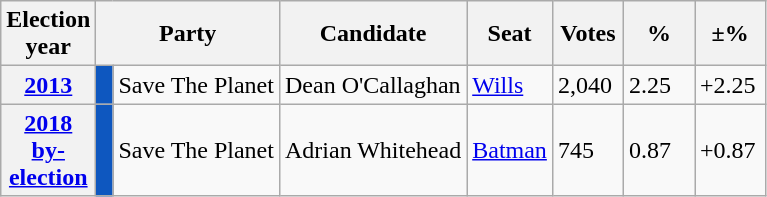<table class=wikitable>
<tr>
<th style="width:10px">Election year</th>
<th style="width:1px" colspan=3>Party</th>
<th style="width:300x;">Candidate</th>
<th style="width:300x;">Seat</th>
<th style="width:40px;">Votes</th>
<th style="width:40px;">%</th>
<th style="width:40px;">±%</th>
</tr>
<tr>
<th><a href='#'>2013</a></th>
<td bgcolor="#0E57BF"> </td>
<td style="text-align:left;" colspan="2">Save The Planet</td>
<td>Dean O'Callaghan</td>
<td><a href='#'>Wills</a></td>
<td>2,040</td>
<td>2.25</td>
<td>+2.25</td>
</tr>
<tr>
<th><a href='#'>2018 by-election</a></th>
<td bgcolor="#0E57BF"> </td>
<td style="text-align:left;" colspan="2">Save The Planet</td>
<td>Adrian Whitehead</td>
<td><a href='#'>Batman</a></td>
<td>745</td>
<td>0.87</td>
<td>+0.87</td>
</tr>
</table>
